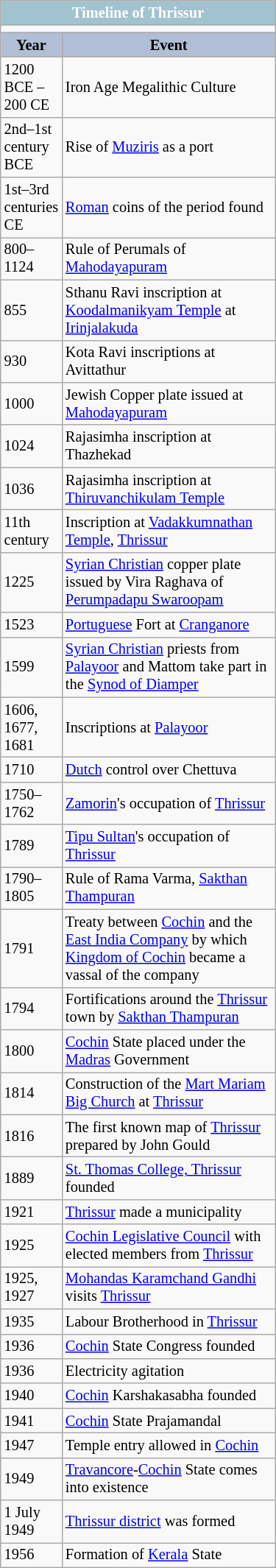<table class="wikitable" width="250" style="font-size: 0.85em; float: right; margin: 0 0 1em 1em; border: 1px solid #DEE8F1;">
<tr>
<td bgcolor="#A1C2CF" colspan="2" style="color: white;" align="center"><strong>Timeline of Thrissur</strong></td>
</tr>
<tr>
<td colspan="2"></td>
</tr>
<tr>
<td bgcolor="#B0BFD5" width="20%" align="center"><strong>Year</strong></td>
<td bgcolor="#B0BFD5" width="80%" align="center"><strong>Event</strong></td>
</tr>
<tr>
<td>1200 BCE – 200 CE</td>
<td>Iron Age Megalithic Culture</td>
</tr>
<tr>
<td>2nd–1st century BCE</td>
<td>Rise of <a href='#'>Muziris</a> as a port</td>
</tr>
<tr>
<td>1st–3rd centuries CE</td>
<td><a href='#'>Roman</a> coins of the period found</td>
</tr>
<tr>
<td>800–1124</td>
<td>Rule of Perumals of <a href='#'>Mahodayapuram</a></td>
</tr>
<tr>
<td>855</td>
<td>Sthanu Ravi inscription at <a href='#'>Koodalmanikyam Temple</a> at <a href='#'>Irinjalakuda</a></td>
</tr>
<tr>
<td>930</td>
<td>Kota Ravi inscriptions at Avittathur</td>
</tr>
<tr>
<td>1000</td>
<td>Jewish Copper plate issued at <a href='#'>Mahodayapuram</a></td>
</tr>
<tr>
<td>1024</td>
<td>Rajasimha inscription at Thazhekad</td>
</tr>
<tr>
<td>1036</td>
<td>Rajasimha inscription at <a href='#'>Thiruvanchikulam Temple</a></td>
</tr>
<tr>
<td>11th century</td>
<td>Inscription at <a href='#'>Vadakkumnathan Temple</a>, <a href='#'>Thrissur</a></td>
</tr>
<tr>
<td>1225</td>
<td><a href='#'>Syrian Christian</a> copper plate issued by Vira Raghava of <a href='#'>Perumpadapu Swaroopam</a></td>
</tr>
<tr>
<td>1523</td>
<td><a href='#'>Portuguese</a> Fort at <a href='#'>Cranganore</a></td>
</tr>
<tr>
<td>1599</td>
<td><a href='#'>Syrian Christian</a> priests from <a href='#'>Palayoor</a> and Mattom take part in the <a href='#'>Synod of Diamper</a></td>
</tr>
<tr>
<td>1606, 1677, 1681</td>
<td>Inscriptions at <a href='#'>Palayoor</a></td>
</tr>
<tr>
<td>1710</td>
<td><a href='#'>Dutch</a> control over Chettuva</td>
</tr>
<tr>
<td>1750–1762</td>
<td><a href='#'>Zamorin</a>'s occupation of <a href='#'>Thrissur</a></td>
</tr>
<tr>
<td>1789</td>
<td><a href='#'>Tipu Sultan</a>'s occupation of <a href='#'>Thrissur</a></td>
</tr>
<tr>
<td>1790–1805</td>
<td>Rule of Rama Varma, <a href='#'>Sakthan Thampuran</a></td>
</tr>
<tr>
<td>1791</td>
<td>Treaty between <a href='#'>Cochin</a> and the <a href='#'>East India Company</a> by which <a href='#'>Kingdom of Cochin</a> became a vassal of the company</td>
</tr>
<tr>
<td>1794</td>
<td>Fortifications around the <a href='#'>Thrissur</a> town by <a href='#'>Sakthan Thampuran</a></td>
</tr>
<tr>
<td>1800</td>
<td><a href='#'>Cochin</a> State placed under the <a href='#'>Madras</a> Government</td>
</tr>
<tr>
<td>1814</td>
<td>Construction of the <a href='#'>Mart Mariam Big Church</a> at <a href='#'>Thrissur</a></td>
</tr>
<tr>
<td>1816</td>
<td>The first known map of <a href='#'>Thrissur</a> prepared by John Gould</td>
</tr>
<tr>
<td>1889</td>
<td><a href='#'>St. Thomas College, Thrissur</a> founded</td>
</tr>
<tr>
<td>1921</td>
<td><a href='#'>Thrissur</a> made a municipality</td>
</tr>
<tr>
<td>1925</td>
<td><a href='#'>Cochin Legislative Council</a> with elected members from <a href='#'>Thrissur</a></td>
</tr>
<tr>
<td>1925, 1927</td>
<td><a href='#'>Mohandas Karamchand Gandhi</a> visits <a href='#'>Thrissur</a></td>
</tr>
<tr>
<td>1935</td>
<td>Labour Brotherhood in <a href='#'>Thrissur</a></td>
</tr>
<tr>
<td>1936</td>
<td><a href='#'>Cochin</a> State Congress founded</td>
</tr>
<tr>
<td>1936</td>
<td>Electricity agitation</td>
</tr>
<tr>
<td>1940</td>
<td><a href='#'>Cochin</a> Karshakasabha founded</td>
</tr>
<tr>
<td>1941</td>
<td><a href='#'>Cochin</a> State Prajamandal</td>
</tr>
<tr>
<td>1947</td>
<td>Temple entry allowed in <a href='#'>Cochin</a></td>
</tr>
<tr>
<td>1949</td>
<td><a href='#'>Travancore</a>-<a href='#'>Cochin</a> State comes into existence</td>
</tr>
<tr>
<td>1 July 1949</td>
<td><a href='#'>Thrissur district</a> was formed</td>
</tr>
<tr>
<td>1956</td>
<td>Formation of <a href='#'>Kerala</a> State</td>
</tr>
</table>
